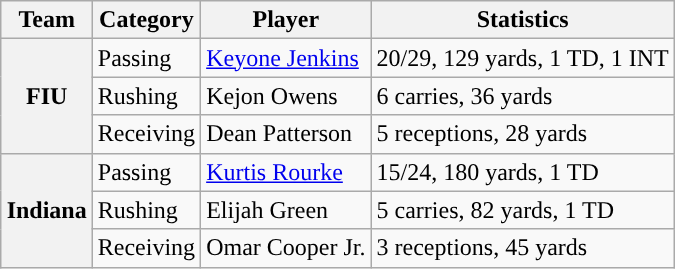<table class="wikitable" style="float:right">
<tr>
<th>Team</th>
<th>Category</th>
<th>Player</th>
<th>Statistics</th>
</tr>
<tr>
<th rowspan=3>FIU</th>
<td>Passing</td>
<td><a href='#'>Keyone Jenkins</a></td>
<td>20/29, 129 yards, 1 TD, 1 INT</td>
</tr>
<tr>
<td>Rushing</td>
<td>Kejon Owens</td>
<td>6 carries, 36 yards</td>
</tr>
<tr>
<td>Receiving</td>
<td>Dean Patterson</td>
<td>5 receptions, 28 yards</td>
</tr>
<tr>
<th rowspan=3>Indiana</th>
<td>Passing</td>
<td><a href='#'>Kurtis Rourke</a></td>
<td>15/24, 180 yards, 1 TD</td>
</tr>
<tr>
<td>Rushing</td>
<td>Elijah Green</td>
<td>5 carries, 82 yards, 1 TD</td>
</tr>
<tr>
<td>Receiving</td>
<td>Omar Cooper Jr.</td>
<td>3 receptions, 45 yards</td>
</tr>
</table>
